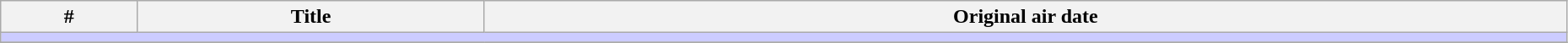<table class="wikitable" style="width:98%;">
<tr>
<th>#</th>
<th>Title</th>
<th>Original air date</th>
</tr>
<tr>
<td colspan="4" style="background:#ccf;"></td>
</tr>
<tr>
</tr>
</table>
